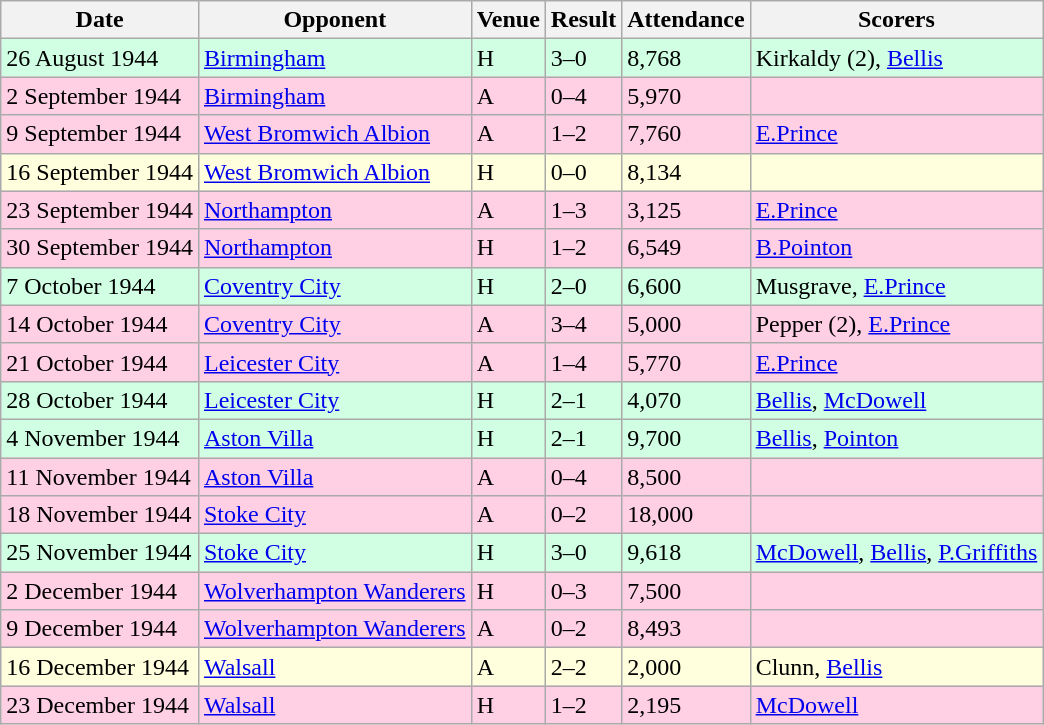<table class="wikitable">
<tr>
<th>Date</th>
<th>Opponent</th>
<th>Venue</th>
<th>Result</th>
<th>Attendance</th>
<th>Scorers</th>
</tr>
<tr style="background-color: #d0ffe3;">
<td>26 August 1944</td>
<td><a href='#'>Birmingham</a></td>
<td>H</td>
<td>3–0</td>
<td>8,768</td>
<td>Kirkaldy (2), <a href='#'>Bellis</a></td>
</tr>
<tr style="background:#ffd0e3;">
<td>2 September 1944</td>
<td><a href='#'>Birmingham</a></td>
<td>A</td>
<td>0–4</td>
<td>5,970</td>
<td></td>
</tr>
<tr style="background:#ffd0e3;">
<td>9 September 1944</td>
<td><a href='#'>West Bromwich Albion</a></td>
<td>A</td>
<td>1–2</td>
<td>7,760</td>
<td><a href='#'>E.Prince</a></td>
</tr>
<tr style="background:#ffd;">
<td>16 September 1944</td>
<td><a href='#'>West Bromwich Albion</a></td>
<td>H</td>
<td>0–0</td>
<td>8,134</td>
<td></td>
</tr>
<tr style="background:#ffd0e3;">
<td>23 September 1944</td>
<td><a href='#'>Northampton</a></td>
<td>A</td>
<td>1–3</td>
<td>3,125</td>
<td><a href='#'>E.Prince</a></td>
</tr>
<tr style="background:#ffd0e3;">
<td>30 September 1944</td>
<td><a href='#'>Northampton</a></td>
<td>H</td>
<td>1–2</td>
<td>6,549</td>
<td><a href='#'>B.Pointon</a></td>
</tr>
<tr style="background-color: #d0ffe3;">
<td>7 October 1944</td>
<td><a href='#'>Coventry City</a></td>
<td>H</td>
<td>2–0</td>
<td>6,600</td>
<td>Musgrave, <a href='#'>E.Prince</a></td>
</tr>
<tr style="background:#ffd0e3;">
<td>14 October 1944</td>
<td><a href='#'>Coventry City</a></td>
<td>A</td>
<td>3–4</td>
<td>5,000</td>
<td>Pepper (2), <a href='#'>E.Prince</a></td>
</tr>
<tr style="background:#ffd0e3;">
<td>21 October 1944</td>
<td><a href='#'>Leicester City</a></td>
<td>A</td>
<td>1–4</td>
<td>5,770</td>
<td><a href='#'>E.Prince</a></td>
</tr>
<tr style="background-color: #d0ffe3;">
<td>28 October 1944</td>
<td><a href='#'>Leicester City</a></td>
<td>H</td>
<td>2–1</td>
<td>4,070</td>
<td><a href='#'>Bellis</a>, <a href='#'>McDowell</a></td>
</tr>
<tr style="background-color: #d0ffe3;">
<td>4 November 1944</td>
<td><a href='#'>Aston Villa</a></td>
<td>H</td>
<td>2–1</td>
<td>9,700</td>
<td><a href='#'>Bellis</a>, <a href='#'>Pointon</a></td>
</tr>
<tr style="background:#ffd0e3;">
<td>11 November 1944</td>
<td><a href='#'>Aston Villa</a></td>
<td>A</td>
<td>0–4</td>
<td>8,500</td>
<td></td>
</tr>
<tr style="background:#ffd0e3;">
<td>18 November 1944</td>
<td><a href='#'>Stoke City</a></td>
<td>A</td>
<td>0–2</td>
<td>18,000</td>
<td></td>
</tr>
<tr style="background-color: #d0ffe3;">
<td>25 November 1944</td>
<td><a href='#'>Stoke City</a></td>
<td>H</td>
<td>3–0</td>
<td>9,618</td>
<td><a href='#'>McDowell</a>, <a href='#'>Bellis</a>, <a href='#'>P.Griffiths</a></td>
</tr>
<tr style="background:#ffd0e3;">
<td>2 December 1944</td>
<td><a href='#'>Wolverhampton Wanderers</a></td>
<td>H</td>
<td>0–3</td>
<td>7,500</td>
<td></td>
</tr>
<tr style="background:#ffd0e3;">
<td>9 December 1944</td>
<td><a href='#'>Wolverhampton Wanderers</a></td>
<td>A</td>
<td>0–2</td>
<td>8,493</td>
<td></td>
</tr>
<tr style="background:#ffd;">
<td>16 December 1944</td>
<td><a href='#'>Walsall</a></td>
<td>A</td>
<td>2–2</td>
<td>2,000</td>
<td>Clunn, <a href='#'>Bellis</a></td>
</tr>
<tr style="background:#ffd0e3;">
<td>23 December 1944</td>
<td><a href='#'>Walsall</a></td>
<td>H</td>
<td>1–2</td>
<td>2,195</td>
<td><a href='#'>McDowell</a></td>
</tr>
</table>
